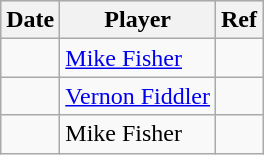<table class="wikitable">
<tr style="background:#ddd; text-align:center;">
<th>Date</th>
<th>Player</th>
<th>Ref</th>
</tr>
<tr>
<td></td>
<td><a href='#'>Mike Fisher</a></td>
<td></td>
</tr>
<tr>
<td></td>
<td><a href='#'>Vernon Fiddler</a></td>
<td></td>
</tr>
<tr>
<td></td>
<td>Mike Fisher</td>
<td></td>
</tr>
</table>
